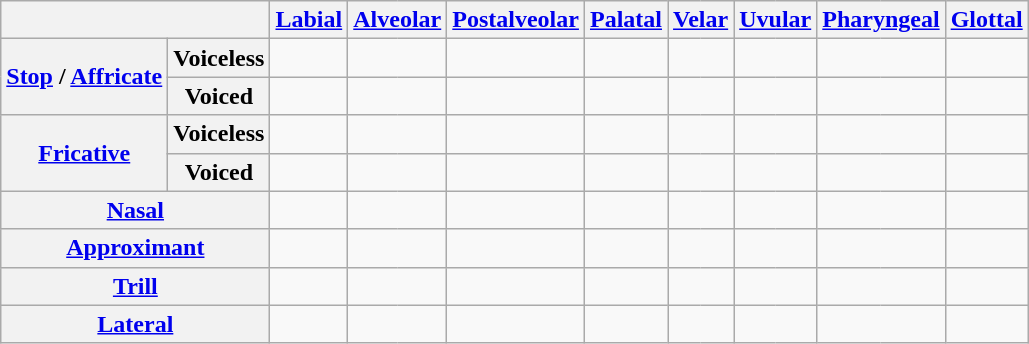<table class="wikitable">
<tr>
<th colspan=2></th>
<th colspan=2><a href='#'>Labial</a></th>
<th colspan=2><a href='#'>Alveolar</a></th>
<th colspan=2><a href='#'>Postalveolar</a></th>
<th colspan=2><a href='#'>Palatal</a></th>
<th colspan=2><a href='#'>Velar</a></th>
<th colspan=2><a href='#'>Uvular</a></th>
<th colspan=2><a href='#'>Pharyngeal</a></th>
<th colspan=2><a href='#'>Glottal</a></th>
</tr>
<tr align=center>
<th rowspan=2><a href='#'>Stop</a> / <a href='#'>Affricate</a></th>
<th>Voiceless</th>
<td style="border-right: 0;"></td>
<td style="border-left: 0;"></td>
<td style="border-right: 0;"></td>
<td style="border-left: 0;"></td>
<td style="border-right: 0;"></td>
<td style="border-left: 0;"></td>
<td colspan=2></td>
<td style="border-right: 0;"></td>
<td style="border-left: 0;"></td>
<td style="border-right: 0;"></td>
<td style="border-left: 0;"></td>
<td colspan=2></td>
<td style="border-right: 0;"></td>
<td style="border-left: 0;"></td>
</tr>
<tr>
<th>Voiced</th>
<td style="border-right: 0;"></td>
<td style="border-left: 0;"></td>
<td style="border-right: 0;"></td>
<td style="border-left: 0;"></td>
<td style="border-right: 0;"></td>
<td style="border-left: 0;"></td>
<td colspan=2></td>
<td style="border-right: 0;"></td>
<td style="border-left: 0;"></td>
<td colspan=2></td>
<td colspan=2></td>
<td colspan=2></td>
</tr>
<tr align=center>
<th rowspan=2><a href='#'>Fricative</a></th>
<th>Voiceless</th>
<td style="border-right: 0;"></td>
<td style="border-left: 0;"></td>
<td style="border-right: 0;"></td>
<td style="border-left: 0;"></td>
<td style="border-right: 0;"></td>
<td style="border-left: 0;"></td>
<td colspan=2></td>
<td style="border-right: 0;"></td>
<td style="border-left: 0;"></td>
<td colspan=2></td>
<td style="border-right: 0;"></td>
<td style="border-left: 0;"></td>
<td style="border-right: 0;"></td>
<td style="border-left: 0;"></td>
</tr>
<tr>
<th>Voiced</th>
<td style="border-right: 0;"></td>
<td style="border-left: 0;"></td>
<td style="border-right: 0;"></td>
<td style="border-left: 0;"></td>
<td colspan=2></td>
<td colspan=2></td>
<td colspan=2></td>
<td colspan=2></td>
<td style="border-right: 0;"></td>
<td style="border-left: 0;"></td>
<td colspan=2></td>
</tr>
<tr align=center>
<th colspan=2><a href='#'>Nasal</a></th>
<td style="border-right: 0;"></td>
<td style="border-left: 0;"></td>
<td style="border-right: 0;"></td>
<td style="border-left: 0;"></td>
<td colspan=2></td>
<td colspan=2></td>
<td colspan=2></td>
<td colspan=2></td>
<td colspan=2></td>
<td colspan=2></td>
</tr>
<tr align=center>
<th colspan=2><a href='#'>Approximant</a></th>
<td colspan=2></td>
<td colspan=2></td>
<td colspan=2></td>
<td colspan=2></td>
<td colspan=2></td>
<td colspan=2></td>
<td colspan=2></td>
<td colspan=2></td>
</tr>
<tr align=center>
<th colspan=2><a href='#'>Trill</a></th>
<td colspan=2></td>
<td style="border-right: 0;"></td>
<td style="border-left: 0;"></td>
<td colspan=2></td>
<td colspan=2></td>
<td colspan=2></td>
<td colspan=2></td>
<td colspan=2></td>
<td colspan=2></td>
</tr>
<tr align=center>
<th colspan=2><a href='#'>Lateral</a></th>
<td colspan=2></td>
<td style="border-right: 0;"></td>
<td style="border-left: 0;"></td>
<td colspan=2></td>
<td colspan=2></td>
<td colspan=2></td>
<td colspan=2></td>
<td colspan=2></td>
<td colspan=2></td>
</tr>
</table>
